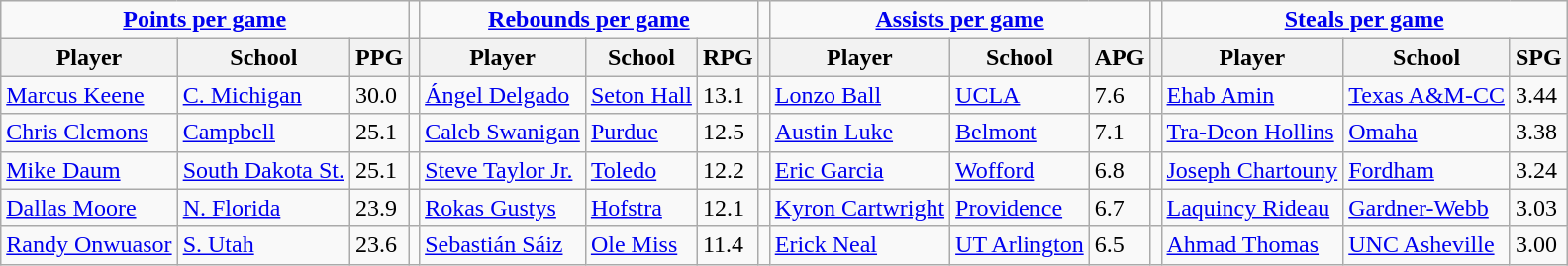<table class="wikitable" style="text-align: left;">
<tr style="text-align:center;">
<td colspan=3><strong><a href='#'>Points per game</a></strong></td>
<td></td>
<td colspan=3><strong><a href='#'>Rebounds per game</a></strong></td>
<td></td>
<td colspan=3><strong><a href='#'>Assists per game</a></strong></td>
<td></td>
<td colspan=3><strong><a href='#'>Steals per game</a></strong></td>
</tr>
<tr>
<th>Player</th>
<th>School</th>
<th>PPG</th>
<th></th>
<th>Player</th>
<th>School</th>
<th>RPG</th>
<th></th>
<th>Player</th>
<th>School</th>
<th>APG</th>
<th></th>
<th>Player</th>
<th>School</th>
<th>SPG</th>
</tr>
<tr>
<td><a href='#'>Marcus Keene</a></td>
<td><a href='#'>C. Michigan</a></td>
<td>30.0</td>
<td></td>
<td><a href='#'>Ángel Delgado</a></td>
<td><a href='#'>Seton Hall</a></td>
<td>13.1</td>
<td></td>
<td><a href='#'>Lonzo Ball</a></td>
<td><a href='#'>UCLA</a></td>
<td>7.6</td>
<td></td>
<td><a href='#'>Ehab Amin</a></td>
<td><a href='#'>Texas A&M-CC</a></td>
<td>3.44</td>
</tr>
<tr>
<td><a href='#'>Chris Clemons</a></td>
<td><a href='#'>Campbell</a></td>
<td>25.1</td>
<td></td>
<td><a href='#'>Caleb Swanigan</a></td>
<td><a href='#'>Purdue</a></td>
<td>12.5</td>
<td></td>
<td><a href='#'>Austin Luke</a></td>
<td><a href='#'>Belmont</a></td>
<td>7.1</td>
<td></td>
<td><a href='#'>Tra-Deon Hollins</a></td>
<td><a href='#'>Omaha</a></td>
<td>3.38</td>
</tr>
<tr>
<td><a href='#'>Mike Daum</a></td>
<td><a href='#'>South Dakota St.</a></td>
<td>25.1</td>
<td></td>
<td><a href='#'>Steve Taylor Jr.</a></td>
<td><a href='#'>Toledo</a></td>
<td>12.2</td>
<td></td>
<td><a href='#'>Eric Garcia</a></td>
<td><a href='#'>Wofford</a></td>
<td>6.8</td>
<td></td>
<td><a href='#'>Joseph Chartouny</a></td>
<td><a href='#'>Fordham</a></td>
<td>3.24</td>
</tr>
<tr>
<td><a href='#'>Dallas Moore</a></td>
<td><a href='#'>N. Florida</a></td>
<td>23.9</td>
<td></td>
<td><a href='#'>Rokas Gustys</a></td>
<td><a href='#'>Hofstra</a></td>
<td>12.1</td>
<td></td>
<td><a href='#'>Kyron Cartwright</a></td>
<td><a href='#'>Providence</a></td>
<td>6.7</td>
<td></td>
<td><a href='#'>Laquincy Rideau</a></td>
<td><a href='#'>Gardner-Webb</a></td>
<td>3.03</td>
</tr>
<tr>
<td><a href='#'>Randy Onwuasor</a></td>
<td><a href='#'>S. Utah</a></td>
<td>23.6</td>
<td></td>
<td><a href='#'>Sebastián Sáiz</a></td>
<td><a href='#'>Ole Miss</a></td>
<td>11.4</td>
<td></td>
<td><a href='#'>Erick Neal</a></td>
<td><a href='#'>UT Arlington</a></td>
<td>6.5</td>
<td></td>
<td><a href='#'>Ahmad Thomas</a></td>
<td><a href='#'>UNC Asheville</a></td>
<td>3.00</td>
</tr>
</table>
